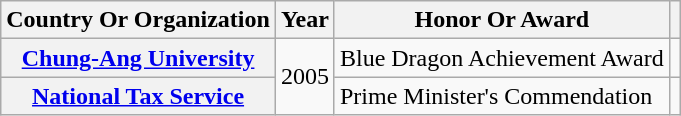<table class="wikitable plainrowheaders sortable" style="margin-right: 0;">
<tr>
<th scope="col">Country Or Organization</th>
<th scope="col">Year</th>
<th scope="col">Honor Or Award</th>
<th scope="col" class="unsortable"></th>
</tr>
<tr>
<th scope="row"><a href='#'>Chung-Ang University</a></th>
<td style="text-align:center"  rowspan="2">2005</td>
<td>Blue Dragon Achievement Award</td>
<td style="text-align:center"></td>
</tr>
<tr>
<th scope="row"><a href='#'>National Tax Service</a></th>
<td>Prime Minister's Commendation</td>
<td style="text-align:center"></td>
</tr>
</table>
